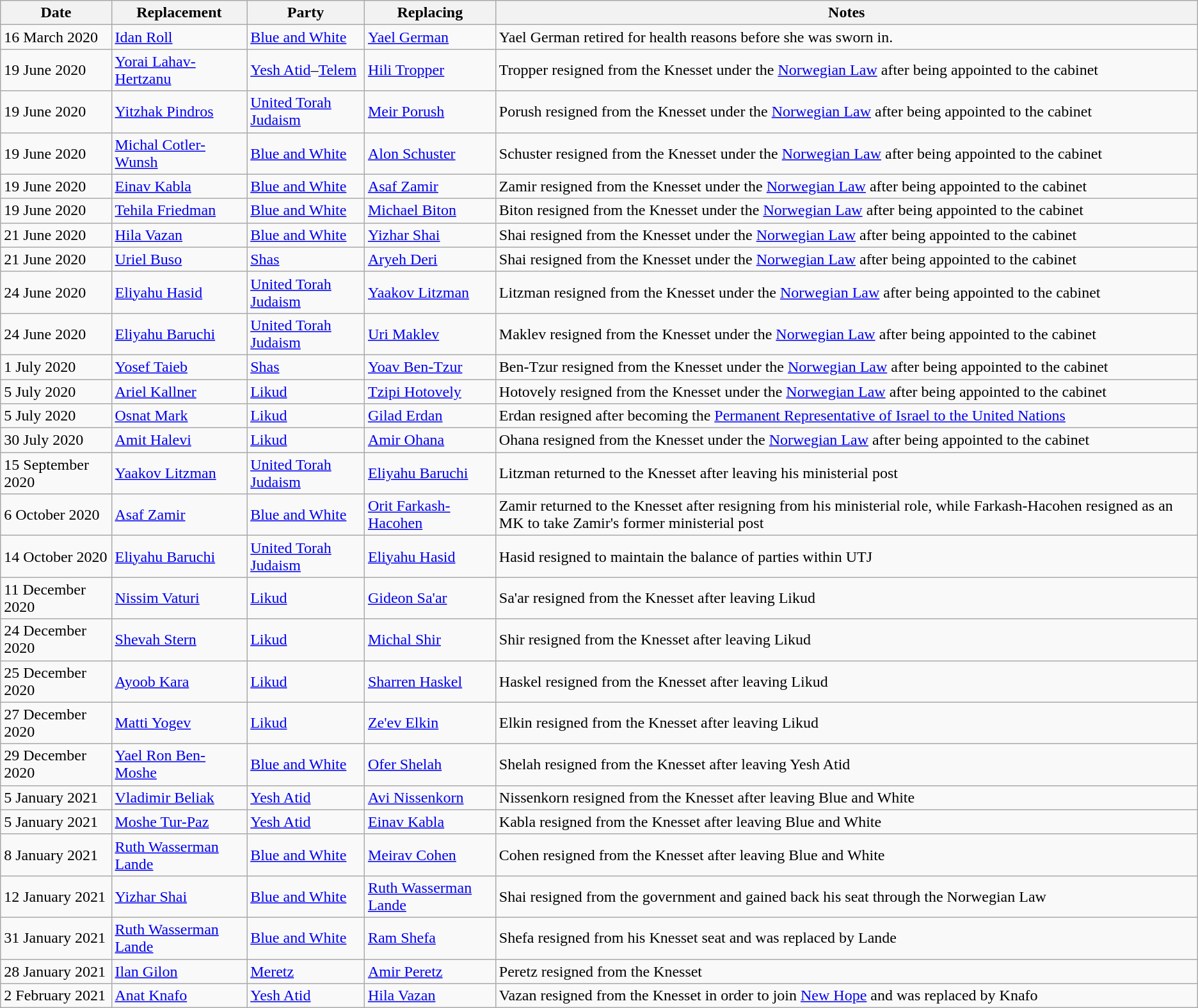<table class=wikitable>
<tr>
<th>Date</th>
<th>Replacement</th>
<th>Party</th>
<th>Replacing</th>
<th>Notes</th>
</tr>
<tr>
<td>16 March 2020</td>
<td><a href='#'>Idan Roll</a></td>
<td><a href='#'>Blue and White</a></td>
<td><a href='#'>Yael German</a></td>
<td>Yael German retired for health reasons before she was sworn in.</td>
</tr>
<tr>
<td>19 June 2020</td>
<td><a href='#'>Yorai Lahav-Hertzanu</a></td>
<td><a href='#'>Yesh Atid</a>–<a href='#'>Telem</a></td>
<td><a href='#'>Hili Tropper</a></td>
<td>Tropper resigned from the Knesset under the <a href='#'>Norwegian Law</a> after being appointed to the cabinet</td>
</tr>
<tr>
<td>19 June 2020</td>
<td><a href='#'>Yitzhak Pindros</a></td>
<td><a href='#'>United Torah Judaism</a></td>
<td><a href='#'>Meir Porush</a></td>
<td>Porush resigned from the Knesset under the <a href='#'>Norwegian Law</a> after being appointed to the cabinet</td>
</tr>
<tr>
<td>19 June 2020</td>
<td><a href='#'>Michal Cotler-Wunsh</a></td>
<td><a href='#'>Blue and White</a></td>
<td><a href='#'>Alon Schuster</a></td>
<td>Schuster resigned from the Knesset under the <a href='#'>Norwegian Law</a> after being appointed to the cabinet</td>
</tr>
<tr>
<td>19 June 2020</td>
<td><a href='#'>Einav Kabla</a></td>
<td><a href='#'>Blue and White</a></td>
<td><a href='#'>Asaf Zamir</a></td>
<td>Zamir resigned from the Knesset under the <a href='#'>Norwegian Law</a> after being appointed to the cabinet</td>
</tr>
<tr>
<td>19 June 2020</td>
<td><a href='#'>Tehila Friedman</a></td>
<td><a href='#'>Blue and White</a></td>
<td><a href='#'>Michael Biton</a></td>
<td>Biton resigned from the Knesset under the <a href='#'>Norwegian Law</a> after being appointed to the cabinet</td>
</tr>
<tr>
<td>21 June 2020</td>
<td><a href='#'>Hila Vazan</a></td>
<td><a href='#'>Blue and White</a></td>
<td><a href='#'>Yizhar Shai</a></td>
<td>Shai resigned from the Knesset under the <a href='#'>Norwegian Law</a> after being appointed to the cabinet</td>
</tr>
<tr>
<td>21 June 2020</td>
<td><a href='#'>Uriel Buso</a></td>
<td><a href='#'>Shas</a></td>
<td><a href='#'>Aryeh Deri</a></td>
<td>Shai resigned from the Knesset under the <a href='#'>Norwegian Law</a> after being appointed to the cabinet</td>
</tr>
<tr>
<td>24 June 2020</td>
<td><a href='#'>Eliyahu Hasid</a></td>
<td><a href='#'>United Torah Judaism</a></td>
<td><a href='#'>Yaakov Litzman</a></td>
<td>Litzman resigned from the Knesset under the <a href='#'>Norwegian Law</a> after being appointed to the cabinet</td>
</tr>
<tr>
<td>24 June 2020</td>
<td><a href='#'>Eliyahu Baruchi</a></td>
<td><a href='#'>United Torah Judaism</a></td>
<td><a href='#'>Uri Maklev</a></td>
<td>Maklev resigned from the Knesset under the <a href='#'>Norwegian Law</a> after being appointed to the cabinet</td>
</tr>
<tr>
<td>1 July 2020</td>
<td><a href='#'>Yosef Taieb</a></td>
<td><a href='#'>Shas</a></td>
<td><a href='#'>Yoav Ben-Tzur</a></td>
<td>Ben-Tzur resigned from the Knesset under the <a href='#'>Norwegian Law</a> after being appointed to the cabinet</td>
</tr>
<tr>
<td>5 July 2020</td>
<td><a href='#'>Ariel Kallner</a></td>
<td><a href='#'>Likud</a></td>
<td><a href='#'>Tzipi Hotovely</a></td>
<td>Hotovely resigned from the Knesset under the <a href='#'>Norwegian Law</a> after being appointed to the cabinet</td>
</tr>
<tr>
<td>5 July 2020</td>
<td><a href='#'>Osnat Mark</a></td>
<td><a href='#'>Likud</a></td>
<td><a href='#'>Gilad Erdan</a></td>
<td>Erdan resigned after becoming the <a href='#'>Permanent Representative of Israel to the United Nations</a></td>
</tr>
<tr>
<td>30 July 2020</td>
<td><a href='#'>Amit Halevi</a></td>
<td><a href='#'>Likud</a></td>
<td><a href='#'>Amir Ohana</a></td>
<td>Ohana resigned from the Knesset under the <a href='#'>Norwegian Law</a> after being appointed to the cabinet</td>
</tr>
<tr>
<td>15 September 2020</td>
<td><a href='#'>Yaakov Litzman</a></td>
<td><a href='#'>United Torah Judaism</a></td>
<td><a href='#'>Eliyahu Baruchi</a></td>
<td>Litzman returned to the Knesset after leaving his ministerial post</td>
</tr>
<tr>
<td>6 October 2020</td>
<td><a href='#'>Asaf Zamir</a></td>
<td><a href='#'>Blue and White</a></td>
<td><a href='#'>Orit Farkash-Hacohen</a></td>
<td>Zamir returned to the Knesset after resigning from his ministerial role, while Farkash-Hacohen resigned as an MK to take Zamir's former ministerial post</td>
</tr>
<tr>
<td>14 October 2020</td>
<td><a href='#'>Eliyahu Baruchi</a></td>
<td><a href='#'>United Torah Judaism</a></td>
<td><a href='#'>Eliyahu Hasid</a></td>
<td>Hasid resigned to maintain the balance of parties within UTJ</td>
</tr>
<tr>
<td>11 December 2020</td>
<td><a href='#'>Nissim Vaturi</a></td>
<td><a href='#'>Likud</a></td>
<td><a href='#'>Gideon Sa'ar</a></td>
<td>Sa'ar resigned from the Knesset after leaving Likud</td>
</tr>
<tr>
<td>24 December 2020</td>
<td><a href='#'>Shevah Stern</a></td>
<td><a href='#'>Likud</a></td>
<td><a href='#'>Michal Shir</a></td>
<td>Shir resigned from the Knesset after leaving Likud</td>
</tr>
<tr>
<td>25 December 2020</td>
<td><a href='#'>Ayoob Kara</a></td>
<td><a href='#'>Likud</a></td>
<td><a href='#'>Sharren Haskel</a></td>
<td>Haskel resigned from the Knesset after leaving Likud</td>
</tr>
<tr>
<td>27 December 2020</td>
<td><a href='#'>Matti Yogev</a></td>
<td><a href='#'>Likud</a></td>
<td><a href='#'>Ze'ev Elkin</a></td>
<td>Elkin resigned from the Knesset after leaving Likud</td>
</tr>
<tr>
<td>29 December 2020</td>
<td><a href='#'>Yael Ron Ben-Moshe</a></td>
<td><a href='#'>Blue and White</a></td>
<td><a href='#'>Ofer Shelah</a></td>
<td>Shelah resigned from the Knesset after leaving Yesh Atid</td>
</tr>
<tr>
<td>5 January 2021</td>
<td><a href='#'>Vladimir Beliak</a></td>
<td><a href='#'>Yesh Atid</a></td>
<td><a href='#'>Avi Nissenkorn</a></td>
<td>Nissenkorn resigned from the Knesset after leaving Blue and White</td>
</tr>
<tr>
<td>5 January 2021</td>
<td><a href='#'>Moshe Tur-Paz</a></td>
<td><a href='#'>Yesh Atid</a></td>
<td><a href='#'>Einav Kabla</a></td>
<td>Kabla resigned from the Knesset after leaving Blue and White</td>
</tr>
<tr>
<td>8 January 2021</td>
<td><a href='#'>Ruth Wasserman Lande</a></td>
<td><a href='#'>Blue and White</a></td>
<td><a href='#'>Meirav Cohen</a></td>
<td>Cohen resigned from the Knesset after leaving Blue and White</td>
</tr>
<tr>
<td>12 January 2021</td>
<td><a href='#'>Yizhar Shai</a></td>
<td><a href='#'>Blue and White</a></td>
<td><a href='#'>Ruth Wasserman Lande</a></td>
<td>Shai resigned from the government and gained back his seat through the Norwegian Law</td>
</tr>
<tr>
<td>31 January 2021</td>
<td><a href='#'>Ruth Wasserman Lande</a></td>
<td><a href='#'>Blue and White</a></td>
<td><a href='#'>Ram Shefa</a></td>
<td>Shefa resigned from his Knesset seat and was replaced by Lande</td>
</tr>
<tr>
<td>28 January 2021</td>
<td><a href='#'>Ilan Gilon</a></td>
<td><a href='#'>Meretz</a></td>
<td><a href='#'>Amir Peretz</a></td>
<td>Peretz resigned from the Knesset</td>
</tr>
<tr>
<td>2 February 2021</td>
<td><a href='#'>Anat Knafo</a></td>
<td><a href='#'>Yesh Atid</a></td>
<td><a href='#'>Hila Vazan</a></td>
<td>Vazan resigned from the Knesset in order to join <a href='#'>New Hope</a> and was replaced by Knafo<br></td>
</tr>
</table>
